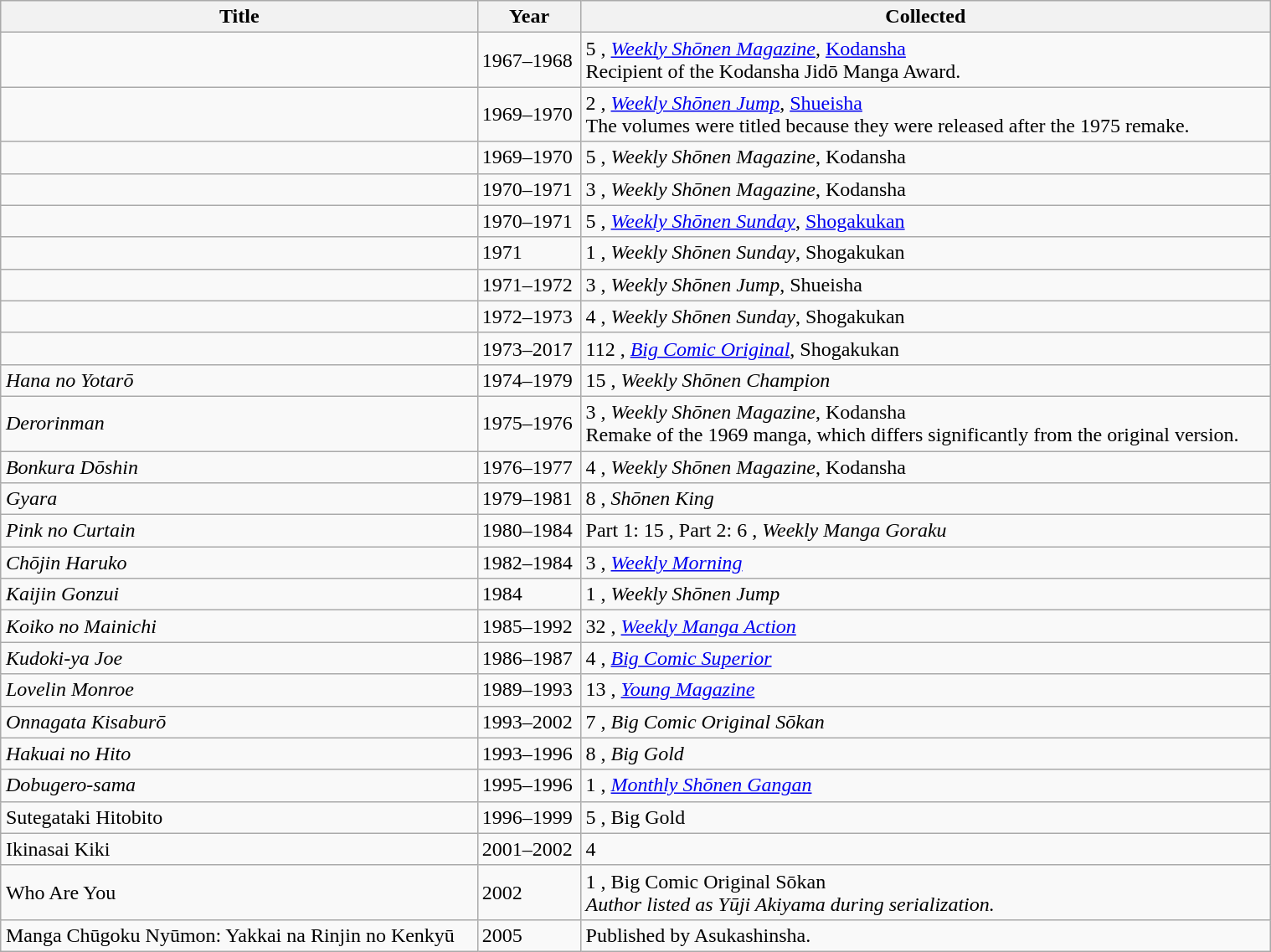<table class="wikitable sortable" style="text-align: left; width: 80%; margin: auto;">
<tr>
<th>Title</th>
<th>Year</th>
<th>Collected</th>
</tr>
<tr>
<td></td>
<td>1967–1968</td>
<td>5 , <em><a href='#'>Weekly Shōnen Magazine</a></em>, <a href='#'>Kodansha</a><br>Recipient of the Kodansha Jidō Manga Award.</td>
</tr>
<tr>
<td></td>
<td>1969–1970</td>
<td>2 , <em><a href='#'>Weekly Shōnen Jump</a></em>, <a href='#'>Shueisha</a><br>The volumes were titled  because they were released after the 1975 remake.</td>
</tr>
<tr>
<td></td>
<td>1969–1970</td>
<td>5 , <em>Weekly Shōnen Magazine</em>, Kodansha</td>
</tr>
<tr>
<td></td>
<td>1970–1971</td>
<td>3 , <em>Weekly Shōnen Magazine</em>, Kodansha</td>
</tr>
<tr>
<td></td>
<td>1970–1971</td>
<td>5 , <em><a href='#'>Weekly Shōnen Sunday</a></em>, <a href='#'>Shogakukan</a></td>
</tr>
<tr>
<td></td>
<td>1971</td>
<td>1 , <em>Weekly Shōnen Sunday</em>, Shogakukan</td>
</tr>
<tr>
<td></td>
<td>1971–1972</td>
<td>3 , <em>Weekly Shōnen Jump</em>, Shueisha</td>
</tr>
<tr>
<td></td>
<td>1972–1973</td>
<td>4 , <em>Weekly Shōnen Sunday</em>, Shogakukan</td>
</tr>
<tr>
<td></td>
<td>1973–2017</td>
<td>112 , <em><a href='#'>Big Comic Original</a></em>, Shogakukan</td>
</tr>
<tr>
<td><em>Hana no Yotarō</em></td>
<td>1974–1979</td>
<td>15 , <em>Weekly Shōnen Champion</em></td>
</tr>
<tr>
<td><em>Derorinman</em></td>
<td>1975–1976</td>
<td>3 , <em>Weekly Shōnen Magazine</em>, Kodansha<br>Remake of the 1969 manga, which differs significantly from the original version.</td>
</tr>
<tr>
<td><em>Bonkura Dōshin</em></td>
<td>1976–1977</td>
<td>4 , <em>Weekly Shōnen Magazine</em>, Kodansha</td>
</tr>
<tr>
<td><em>Gyara</em></td>
<td>1979–1981</td>
<td>8 , <em>Shōnen King</em></td>
</tr>
<tr>
<td><em>Pink no Curtain</em></td>
<td>1980–1984</td>
<td>Part 1: 15 , Part 2: 6 , <em>Weekly Manga Goraku</em></td>
</tr>
<tr>
<td><em>Chōjin Haruko</em></td>
<td>1982–1984</td>
<td>3 , <em><a href='#'>Weekly Morning</a></em></td>
</tr>
<tr>
<td><em>Kaijin Gonzui</em></td>
<td>1984</td>
<td>1 , <em>Weekly Shōnen Jump</em></td>
</tr>
<tr>
<td><em>Koiko no Mainichi</em></td>
<td>1985–1992</td>
<td>32 , <em><a href='#'>Weekly Manga Action</a></em></td>
</tr>
<tr>
<td><em>Kudoki-ya Joe</em></td>
<td>1986–1987</td>
<td>4 , <em><a href='#'>Big Comic Superior</a></em></td>
</tr>
<tr>
<td><em>Lovelin Monroe</em></td>
<td>1989–1993</td>
<td>13 , <em><a href='#'>Young Magazine</a></em></td>
</tr>
<tr>
<td><em>Onnagata Kisaburō</em></td>
<td>1993–2002</td>
<td>7 , <em>Big Comic Original Sōkan</em></td>
</tr>
<tr>
<td><em>Hakuai no Hito</em></td>
<td>1993–1996</td>
<td>8 , <em>Big Gold</em></td>
</tr>
<tr>
<td><em>Dobugero-sama</em></td>
<td>1995–1996</td>
<td>1 , <em><a href='#'>Monthly Shōnen Gangan</a></td>
</tr>
<tr>
<td></em>Sutegataki Hitobito<em></td>
<td>1996–1999</td>
<td>5 , </em>Big Gold<em></td>
</tr>
<tr>
<td></em>Ikinasai Kiki<em></td>
<td>2001–2002</td>
<td>4 </td>
</tr>
<tr>
<td></em>Who Are You<em></td>
<td>2002</td>
<td>1 , </em>Big Comic Original Sōkan<em><br>Author listed as Yūji Akiyama during serialization.</td>
</tr>
<tr>
<td></em>Manga Chūgoku Nyūmon: Yakkai na Rinjin no Kenkyū<em></td>
<td>2005</td>
<td>Published by Asukashinsha.</td>
</tr>
</table>
